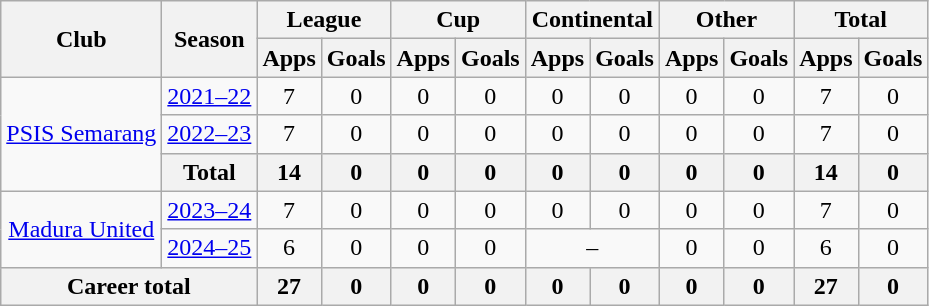<table class="wikitable" style="text-align: center">
<tr>
<th rowspan="2">Club</th>
<th rowspan="2">Season</th>
<th colspan="2">League</th>
<th colspan="2">Cup</th>
<th colspan="2">Continental</th>
<th colspan="2">Other</th>
<th colspan="2">Total</th>
</tr>
<tr>
<th>Apps</th>
<th>Goals</th>
<th>Apps</th>
<th>Goals</th>
<th>Apps</th>
<th>Goals</th>
<th>Apps</th>
<th>Goals</th>
<th>Apps</th>
<th>Goals</th>
</tr>
<tr>
<td rowspan="3"><a href='#'>PSIS Semarang</a></td>
<td><a href='#'>2021–22</a></td>
<td>7</td>
<td>0</td>
<td>0</td>
<td>0</td>
<td>0</td>
<td>0</td>
<td>0</td>
<td>0</td>
<td>7</td>
<td>0</td>
</tr>
<tr>
<td><a href='#'>2022–23</a></td>
<td>7</td>
<td>0</td>
<td>0</td>
<td>0</td>
<td>0</td>
<td>0</td>
<td>0</td>
<td>0</td>
<td>7</td>
<td>0</td>
</tr>
<tr>
<th colspan= 1>Total</th>
<th>14</th>
<th>0</th>
<th>0</th>
<th>0</th>
<th>0</th>
<th>0</th>
<th>0</th>
<th>0</th>
<th>14</th>
<th>0</th>
</tr>
<tr>
<td rowspan="2"><a href='#'>Madura United</a></td>
<td><a href='#'>2023–24</a></td>
<td>7</td>
<td>0</td>
<td>0</td>
<td>0</td>
<td>0</td>
<td>0</td>
<td>0</td>
<td>0</td>
<td>7</td>
<td>0</td>
</tr>
<tr>
<td><a href='#'>2024–25</a></td>
<td>6</td>
<td>0</td>
<td>0</td>
<td>0</td>
<td colspan="2">–</td>
<td>0</td>
<td>0</td>
<td>6</td>
<td>0</td>
</tr>
<tr>
<th colspan= 2>Career total</th>
<th>27</th>
<th>0</th>
<th>0</th>
<th>0</th>
<th>0</th>
<th>0</th>
<th>0</th>
<th>0</th>
<th>27</th>
<th>0</th>
</tr>
</table>
